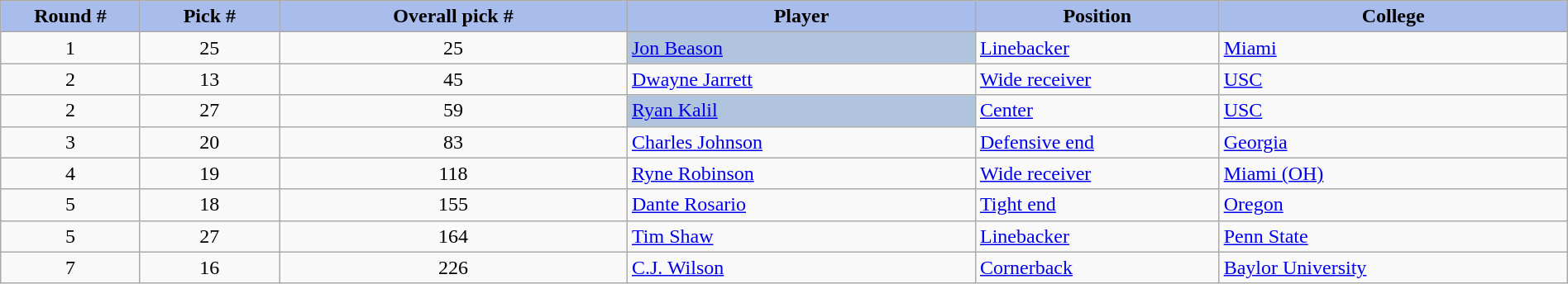<table class="wikitable" style="width: 100%">
<tr>
<th style="background:#A8BDEC;" width=8%>Round #</th>
<th width=8% style="background:#A8BDEC;">Pick #</th>
<th width=20% style="background:#A8BDEC;">Overall pick #</th>
<th width=20% style="background:#A8BDEC;">Player</th>
<th width=14% style="background:#A8BDEC;">Position</th>
<th width=20% style="background:#A8BDEC;">College</th>
</tr>
<tr>
<td align=center>1</td>
<td align=center>25</td>
<td align=center>25</td>
<td bgcolor=lightsteelblue><a href='#'>Jon Beason</a></td>
<td><a href='#'>Linebacker</a></td>
<td><a href='#'>Miami</a></td>
</tr>
<tr>
<td align=center>2</td>
<td align=center>13</td>
<td align=center>45</td>
<td><a href='#'>Dwayne Jarrett</a></td>
<td><a href='#'>Wide receiver</a></td>
<td><a href='#'>USC</a></td>
</tr>
<tr>
<td align=center>2</td>
<td align=center>27</td>
<td align=center>59</td>
<td bgcolor=lightsteelblue><a href='#'>Ryan Kalil</a></td>
<td><a href='#'>Center</a></td>
<td><a href='#'>USC</a></td>
</tr>
<tr>
<td align=center>3</td>
<td align=center>20</td>
<td align=center>83</td>
<td><a href='#'>Charles Johnson</a></td>
<td><a href='#'>Defensive end</a></td>
<td><a href='#'>Georgia</a></td>
</tr>
<tr>
<td align=center>4</td>
<td align=center>19</td>
<td align=center>118</td>
<td><a href='#'>Ryne Robinson</a></td>
<td><a href='#'>Wide receiver</a></td>
<td><a href='#'>Miami (OH)</a></td>
</tr>
<tr>
<td align=center>5</td>
<td align=center>18</td>
<td align=center>155</td>
<td><a href='#'>Dante Rosario</a></td>
<td><a href='#'>Tight end</a></td>
<td><a href='#'>Oregon</a></td>
</tr>
<tr>
<td align=center>5</td>
<td align=center>27</td>
<td align=center>164</td>
<td><a href='#'>Tim Shaw</a></td>
<td><a href='#'>Linebacker</a></td>
<td><a href='#'>Penn State</a></td>
</tr>
<tr>
<td align=center>7</td>
<td align=center>16</td>
<td align=center>226</td>
<td><a href='#'>C.J. Wilson</a></td>
<td><a href='#'>Cornerback</a></td>
<td><a href='#'>Baylor University</a></td>
</tr>
</table>
